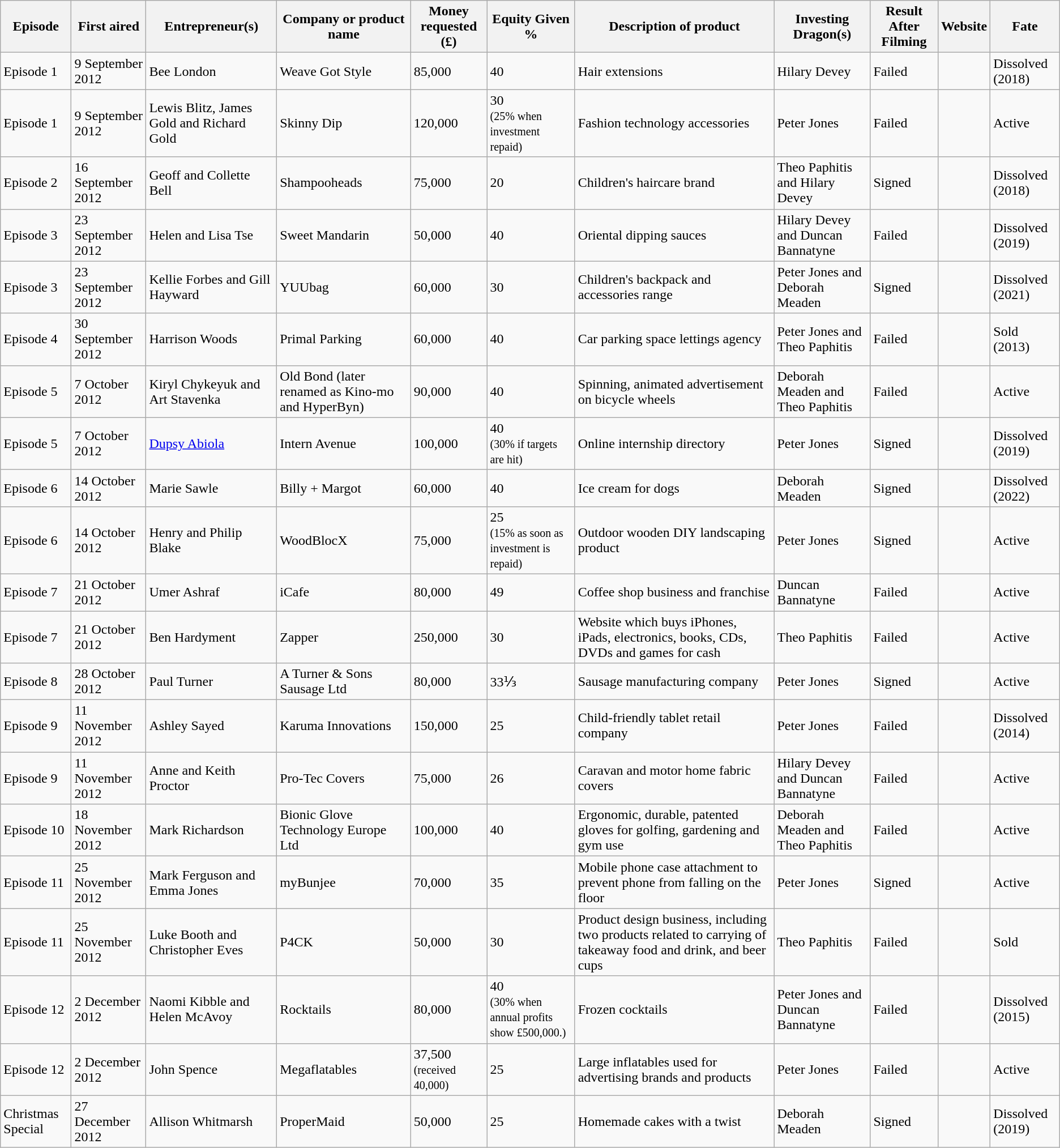<table class="wikitable sortable">
<tr>
<th>Episode</th>
<th>First aired</th>
<th>Entrepreneur(s)</th>
<th>Company or product name</th>
<th>Money requested (£)</th>
<th>Equity Given %</th>
<th>Description of product</th>
<th>Investing Dragon(s)</th>
<th>Result After Filming</th>
<th>Website</th>
<th>Fate</th>
</tr>
<tr>
<td>Episode 1</td>
<td>9 September 2012</td>
<td>Bee London</td>
<td>Weave Got Style</td>
<td>85,000</td>
<td>40</td>
<td>Hair extensions</td>
<td>Hilary Devey</td>
<td>Failed </td>
<td></td>
<td>Dissolved (2018) </td>
</tr>
<tr>
<td>Episode 1</td>
<td>9 September 2012</td>
<td>Lewis Blitz, James Gold and Richard Gold</td>
<td>Skinny Dip</td>
<td>120,000</td>
<td>30 <br><small>(25% when investment repaid)</small></td>
<td>Fashion technology accessories</td>
<td>Peter Jones</td>
<td>Failed </td>
<td></td>
<td>Active </td>
</tr>
<tr>
<td>Episode 2</td>
<td>16 September 2012</td>
<td>Geoff and Collette Bell</td>
<td>Shampooheads</td>
<td>75,000</td>
<td>20</td>
<td>Children's haircare brand</td>
<td>Theo Paphitis and Hilary Devey</td>
<td>Signed </td>
<td></td>
<td>Dissolved (2018) </td>
</tr>
<tr>
<td>Episode 3</td>
<td>23 September 2012</td>
<td>Helen and Lisa Tse</td>
<td>Sweet Mandarin</td>
<td>50,000</td>
<td>40</td>
<td>Oriental dipping sauces</td>
<td>Hilary Devey and Duncan Bannatyne</td>
<td>Failed </td>
<td></td>
<td>Dissolved (2019) </td>
</tr>
<tr>
<td>Episode 3</td>
<td>23 September 2012</td>
<td>Kellie Forbes and Gill Hayward</td>
<td>YUUbag</td>
<td>60,000</td>
<td>30</td>
<td>Children's backpack and accessories range</td>
<td>Peter Jones and Deborah Meaden</td>
<td>Signed</td>
<td></td>
<td>Dissolved (2021) </td>
</tr>
<tr>
<td>Episode 4</td>
<td>30 September 2012</td>
<td>Harrison Woods</td>
<td>Primal Parking</td>
<td>60,000</td>
<td>40</td>
<td>Car parking space lettings agency</td>
<td>Peter Jones and Theo Paphitis</td>
<td>Failed </td>
<td></td>
<td>Sold (2013) </td>
</tr>
<tr>
<td>Episode 5</td>
<td>7 October 2012</td>
<td>Kiryl Chykeyuk and Art Stavenka</td>
<td>Old Bond (later renamed as Kino-mo and HyperByn)</td>
<td>90,000</td>
<td>40</td>
<td>Spinning, animated advertisement on bicycle wheels</td>
<td>Deborah Meaden and Theo Paphitis</td>
<td>Failed </td>
<td></td>
<td>Active </td>
</tr>
<tr>
<td>Episode 5</td>
<td>7 October 2012</td>
<td><a href='#'>Dupsy Abiola</a></td>
<td>Intern Avenue</td>
<td>100,000</td>
<td>40 <br><small>(30% if targets are hit)</small></td>
<td>Online internship directory</td>
<td>Peter Jones</td>
<td>Signed </td>
<td></td>
<td>Dissolved (2019) </td>
</tr>
<tr>
<td>Episode 6</td>
<td>14 October 2012</td>
<td>Marie Sawle</td>
<td>Billy + Margot</td>
<td>60,000</td>
<td>40</td>
<td>Ice cream for dogs</td>
<td>Deborah Meaden</td>
<td>Signed</td>
<td></td>
<td>Dissolved (2022) </td>
</tr>
<tr>
<td>Episode 6</td>
<td>14 October 2012</td>
<td>Henry and Philip Blake</td>
<td>WoodBlocX</td>
<td>75,000</td>
<td>25 <br><small>(15% as soon as investment is repaid)</small></td>
<td>Outdoor wooden DIY landscaping product</td>
<td>Peter Jones</td>
<td>Signed</td>
<td></td>
<td>Active </td>
</tr>
<tr>
<td>Episode 7</td>
<td>21 October 2012</td>
<td>Umer Ashraf</td>
<td>iCafe</td>
<td>80,000</td>
<td>49</td>
<td>Coffee shop business and franchise</td>
<td>Duncan Bannatyne</td>
<td>Failed </td>
<td></td>
<td>Active </td>
</tr>
<tr>
<td>Episode 7</td>
<td>21 October 2012</td>
<td>Ben Hardyment</td>
<td>Zapper</td>
<td>250,000</td>
<td>30</td>
<td>Website which buys iPhones, iPads, electronics, books, CDs, DVDs and games for cash</td>
<td>Theo Paphitis</td>
<td>Failed </td>
<td></td>
<td>Active </td>
</tr>
<tr>
<td>Episode 8</td>
<td>28 October 2012</td>
<td>Paul Turner</td>
<td>A Turner & Sons Sausage Ltd</td>
<td>80,000</td>
<td>33⅓</td>
<td>Sausage manufacturing company</td>
<td>Peter Jones</td>
<td>Signed</td>
<td></td>
<td>Active </td>
</tr>
<tr>
<td>Episode 9</td>
<td>11 November 2012</td>
<td>Ashley Sayed</td>
<td>Karuma Innovations</td>
<td>150,000</td>
<td>25</td>
<td>Child-friendly tablet retail company</td>
<td>Peter Jones</td>
<td>Failed </td>
<td></td>
<td>Dissolved (2014) </td>
</tr>
<tr>
<td>Episode 9</td>
<td>11 November 2012</td>
<td>Anne and Keith Proctor</td>
<td>Pro-Tec Covers</td>
<td>75,000</td>
<td>26</td>
<td>Caravan and motor home fabric covers</td>
<td>Hilary Devey and Duncan Bannatyne</td>
<td>Failed </td>
<td></td>
<td>Active </td>
</tr>
<tr>
<td>Episode 10</td>
<td>18 November 2012</td>
<td>Mark Richardson</td>
<td>Bionic Glove Technology Europe Ltd</td>
<td>100,000</td>
<td>40</td>
<td>Ergonomic, durable, patented gloves for golfing, gardening and gym use</td>
<td>Deborah Meaden and Theo Paphitis</td>
<td>Failed </td>
<td></td>
<td>Active </td>
</tr>
<tr>
<td>Episode 11</td>
<td>25 November 2012</td>
<td>Mark Ferguson and Emma Jones</td>
<td>myBunjee</td>
<td>70,000</td>
<td>35</td>
<td>Mobile phone case attachment to prevent phone from falling on the floor</td>
<td>Peter Jones</td>
<td>Signed</td>
<td></td>
<td>Active </td>
</tr>
<tr>
<td>Episode 11</td>
<td>25 November 2012</td>
<td>Luke Booth and Christopher Eves</td>
<td>P4CK</td>
<td>50,000</td>
<td>30</td>
<td>Product design business, including two products related to carrying of takeaway food and drink, and beer cups</td>
<td>Theo Paphitis</td>
<td>Failed </td>
<td></td>
<td>Sold</td>
</tr>
<tr>
<td>Episode 12</td>
<td>2 December 2012</td>
<td>Naomi Kibble and Helen McAvoy</td>
<td>Rocktails</td>
<td>80,000</td>
<td>40 <br><small>(30% when annual profits show £500,000.)</small></td>
<td>Frozen cocktails</td>
<td>Peter Jones and Duncan Bannatyne</td>
<td>Failed </td>
<td> </td>
<td>Dissolved (2015) </td>
</tr>
<tr>
<td>Episode 12</td>
<td>2 December 2012</td>
<td>John Spence</td>
<td>Megaflatables</td>
<td>37,500 <br><small>(received 40,000)</small></td>
<td>25</td>
<td>Large inflatables used for advertising brands and products</td>
<td>Peter Jones</td>
<td>Failed </td>
<td></td>
<td>Active </td>
</tr>
<tr>
<td>Christmas Special</td>
<td>27 December 2012</td>
<td>Allison Whitmarsh</td>
<td>ProperMaid</td>
<td>50,000</td>
<td>25</td>
<td>Homemade cakes with a twist</td>
<td>Deborah Meaden</td>
<td>Signed</td>
<td></td>
<td>Dissolved (2019) </td>
</tr>
</table>
